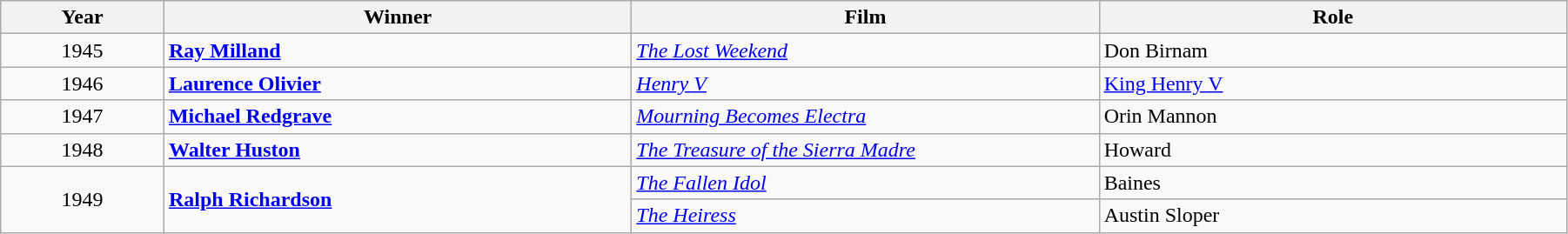<table class="wikitable" width="95%" cellpadding="5">
<tr>
<th width="100"><strong>Year</strong></th>
<th width="300"><strong>Winner</strong></th>
<th width="300"><strong>Film</strong></th>
<th width="300"><strong>Role</strong></th>
</tr>
<tr>
<td style="text-align:center;">1945</td>
<td><strong><a href='#'>Ray Milland</a></strong></td>
<td><em><a href='#'>The Lost Weekend</a></em></td>
<td>Don Birnam</td>
</tr>
<tr>
<td style="text-align:center;">1946</td>
<td><strong><a href='#'>Laurence Olivier</a></strong></td>
<td><em><a href='#'>Henry V</a></em></td>
<td><a href='#'>King Henry V</a></td>
</tr>
<tr>
<td style="text-align:center;">1947</td>
<td><strong><a href='#'>Michael Redgrave</a></strong></td>
<td><em><a href='#'>Mourning Becomes Electra</a></em></td>
<td>Orin Mannon</td>
</tr>
<tr>
<td style="text-align:center;">1948</td>
<td><strong><a href='#'>Walter Huston</a></strong></td>
<td><em><a href='#'>The Treasure of the Sierra Madre</a></em></td>
<td>Howard</td>
</tr>
<tr>
<td rowspan="2" style="text-align:center;">1949</td>
<td rowspan="2"><strong><a href='#'>Ralph Richardson</a></strong></td>
<td><em><a href='#'>The Fallen Idol</a></em></td>
<td>Baines</td>
</tr>
<tr>
<td><em><a href='#'>The Heiress</a></em></td>
<td>Austin Sloper</td>
</tr>
</table>
